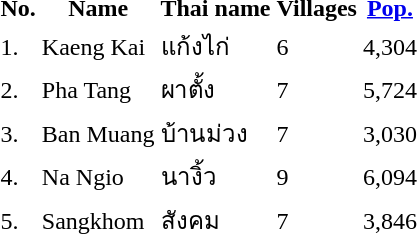<table>
<tr>
<th>No.</th>
<th>Name</th>
<th>Thai name</th>
<th>Villages</th>
<th><a href='#'>Pop.</a></th>
</tr>
<tr>
<td>1.</td>
<td>Kaeng Kai</td>
<td>แก้งไก่</td>
<td>6</td>
<td>4,304</td>
<td></td>
</tr>
<tr>
<td>2.</td>
<td>Pha Tang</td>
<td>ผาตั้ง</td>
<td>7</td>
<td>5,724</td>
<td></td>
</tr>
<tr>
<td>3.</td>
<td>Ban Muang</td>
<td>บ้านม่วง</td>
<td>7</td>
<td>3,030</td>
<td></td>
</tr>
<tr>
<td>4.</td>
<td>Na Ngio</td>
<td>นางิ้ว</td>
<td>9</td>
<td>6,094</td>
<td></td>
</tr>
<tr>
<td>5.</td>
<td>Sangkhom</td>
<td>สังคม</td>
<td>7</td>
<td>3,846</td>
<td></td>
</tr>
</table>
